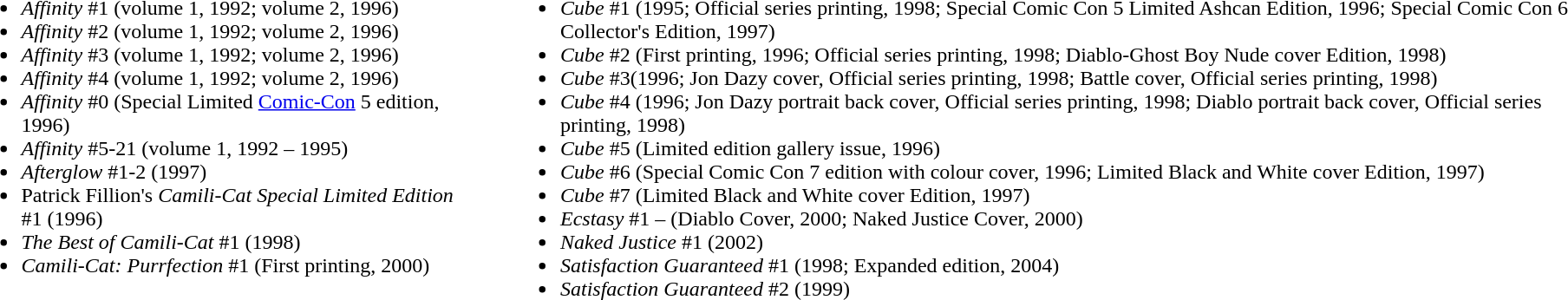<table>
<tr>
<td valign="top"><br><ul><li><em>Affinity</em> #1 (volume 1, 1992; volume 2, 1996)</li><li><em>Affinity</em> #2 (volume 1, 1992; volume 2, 1996)</li><li><em>Affinity</em> #3 (volume 1, 1992; volume 2, 1996)</li><li><em>Affinity</em> #4 (volume 1, 1992; volume 2, 1996)</li><li><em>Affinity</em> #0 (Special Limited <a href='#'>Comic-Con</a> 5 edition, 1996)</li><li><em>Affinity</em> #5-21 (volume 1, 1992 – 1995)</li><li><em>Afterglow</em> #1-2 (1997)</li><li>Patrick Fillion's <em>Camili-Cat Special Limited Edition</em> #1 (1996)</li><li><em>The Best of Camili-Cat</em> #1 (1998)</li><li><em>Camili-Cat: Purrfection</em> #1 (First printing, 2000)</li></ul></td>
<td width="20"> </td>
<td valign="top"><br><ul><li><em>Cube</em> #1 (1995; Official series printing, 1998; Special Comic Con 5 Limited Ashcan Edition, 1996; Special Comic Con 6 Collector's Edition, 1997)</li><li><em>Cube</em> #2 (First printing, 1996; Official series printing, 1998; Diablo-Ghost Boy Nude cover Edition, 1998)</li><li><em>Cube</em> #3(1996; Jon Dazy cover, Official series printing, 1998; Battle cover, Official series printing, 1998)</li><li><em>Cube</em> #4 (1996; Jon Dazy portrait back cover, Official series printing, 1998; Diablo portrait back cover, Official series printing, 1998)</li><li><em>Cube</em> #5 (Limited edition gallery issue, 1996)</li><li><em>Cube</em> #6 (Special Comic Con 7 edition with colour cover, 1996; Limited Black and White cover Edition, 1997)</li><li><em>Cube</em> #7 (Limited Black and White cover Edition, 1997)</li><li><em>Ecstasy</em> #1 – (Diablo Cover, 2000; Naked Justice Cover, 2000)</li><li><em>Naked Justice</em> #1 (2002)</li><li><em>Satisfaction Guaranteed</em> #1  (1998; Expanded edition, 2004)</li><li><em>Satisfaction Guaranteed</em> #2  (1999)</li></ul></td>
</tr>
</table>
